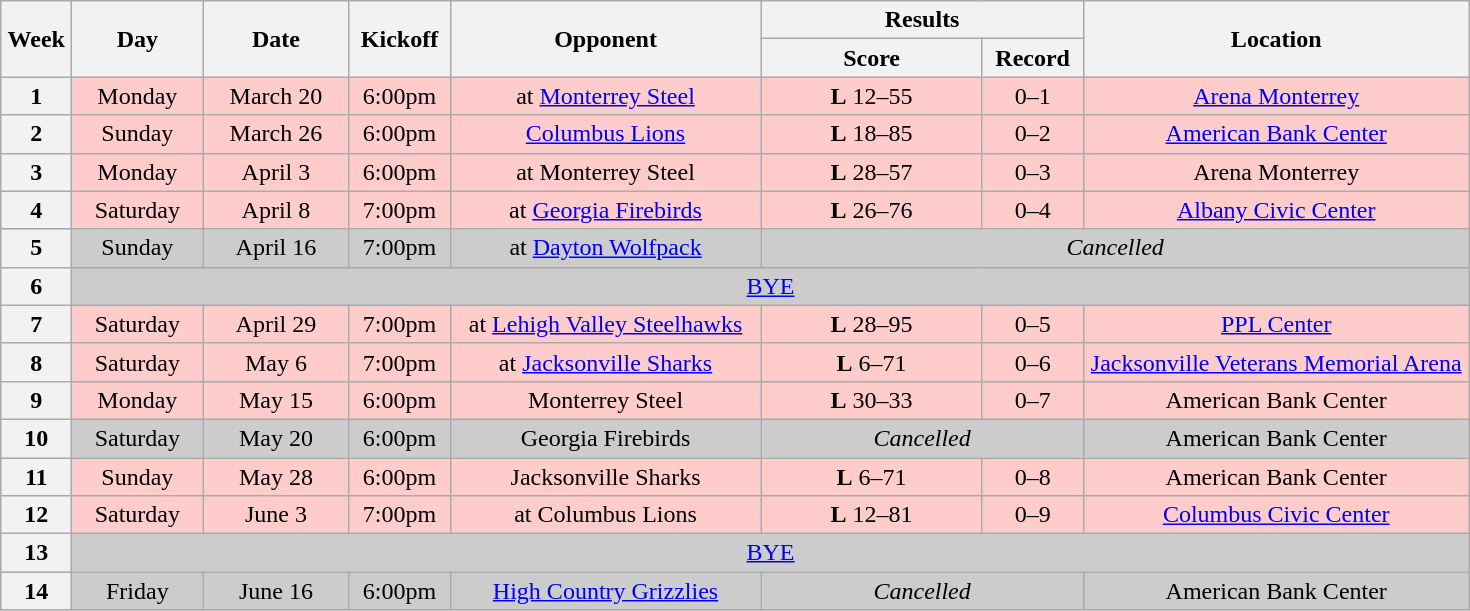<table class="wikitable">
<tr>
<th rowspan="2" width="40">Week</th>
<th rowspan="2" width="80">Day</th>
<th rowspan="2" width="90">Date</th>
<th rowspan="2" width="60">Kickoff</th>
<th rowspan="2" width="200">Opponent</th>
<th colspan="2" width="200">Results</th>
<th rowspan="2" width="250">Location</th>
</tr>
<tr>
<th width="140">Score</th>
<th width="60">Record</th>
</tr>
<tr align="center" bgcolor=#FFCCCC>
<th>1</th>
<td>Monday</td>
<td>March 20</td>
<td>6:00pm</td>
<td>at <a href='#'>Monterrey Steel</a></td>
<td><strong>L</strong> 12–55</td>
<td>0–1</td>
<td><a href='#'>Arena Monterrey</a></td>
</tr>
<tr align="center" bgcolor=#FFCCCC>
<th>2</th>
<td>Sunday</td>
<td>March 26</td>
<td>6:00pm</td>
<td><a href='#'>Columbus Lions</a></td>
<td><strong>L</strong> 18–85</td>
<td>0–2</td>
<td><a href='#'>American Bank Center</a></td>
</tr>
<tr align="center" bgcolor=#FFCCCC>
<th>3</th>
<td>Monday</td>
<td>April 3</td>
<td>6:00pm</td>
<td>at Monterrey Steel</td>
<td><strong>L</strong> 28–57</td>
<td>0–3</td>
<td>Arena Monterrey</td>
</tr>
<tr align="center" bgcolor=#FFCCCC>
<th>4</th>
<td>Saturday</td>
<td>April 8</td>
<td>7:00pm</td>
<td>at <a href='#'>Georgia Firebirds</a></td>
<td><strong>L</strong> 26–76</td>
<td>0–4</td>
<td><a href='#'>Albany Civic Center</a></td>
</tr>
<tr align="center" bgcolor="#CCCCCC">
<th>5</th>
<td>Sunday</td>
<td>April 16</td>
<td>7:00pm</td>
<td>at <a href='#'>Dayton Wolfpack</a></td>
<td colspan=3><em>Cancelled</em></td>
</tr>
<tr align="center" bgcolor="#CCCCCC">
<th>6</th>
<td colSpan=7><a href='#'>BYE</a></td>
</tr>
<tr align="center" bgcolor=#FFCCCC>
<th>7</th>
<td>Saturday</td>
<td>April 29</td>
<td>7:00pm</td>
<td>at <a href='#'>Lehigh Valley Steelhawks</a></td>
<td><strong>L</strong> 28–95</td>
<td>0–5</td>
<td><a href='#'>PPL Center</a></td>
</tr>
<tr align="center" bgcolor=#FFCCCC>
<th>8</th>
<td>Saturday</td>
<td>May 6</td>
<td>7:00pm</td>
<td>at <a href='#'>Jacksonville Sharks</a></td>
<td><strong>L</strong> 6–71</td>
<td>0–6</td>
<td><a href='#'>Jacksonville Veterans Memorial Arena</a></td>
</tr>
<tr align="center" bgcolor=#FFCCCC>
<th>9</th>
<td>Monday</td>
<td>May 15</td>
<td>6:00pm</td>
<td>Monterrey Steel</td>
<td><strong>L</strong> 30–33</td>
<td>0–7</td>
<td>American Bank Center</td>
</tr>
<tr align="center"  bgcolor="#CCCCCC">
<th>10</th>
<td>Saturday</td>
<td>May 20</td>
<td>6:00pm</td>
<td>Georgia Firebirds</td>
<td colspan=2><em>Cancelled</em></td>
<td>American Bank Center</td>
</tr>
<tr align="center"  bgcolor=#FFCCCC>
<th>11</th>
<td>Sunday</td>
<td>May 28</td>
<td>6:00pm</td>
<td>Jacksonville Sharks</td>
<td><strong>L</strong> 6–71</td>
<td>0–8</td>
<td>American Bank Center</td>
</tr>
<tr align="center" bgcolor=#FFCCCC>
<th>12</th>
<td>Saturday</td>
<td>June 3</td>
<td>7:00pm</td>
<td>at Columbus Lions</td>
<td><strong>L</strong> 12–81</td>
<td>0–9</td>
<td><a href='#'>Columbus Civic Center</a></td>
</tr>
<tr align="center" bgcolor="#CCCCCC">
<th>13</th>
<td colSpan=7><a href='#'>BYE</a></td>
</tr>
<tr align="center" bgcolor=#CCCCCC>
<th>14</th>
<td>Friday</td>
<td>June 16</td>
<td>6:00pm</td>
<td><a href='#'>High Country Grizzlies</a></td>
<td colspan="2"><em>Cancelled</em></td>
<td>American Bank Center</td>
</tr>
</table>
